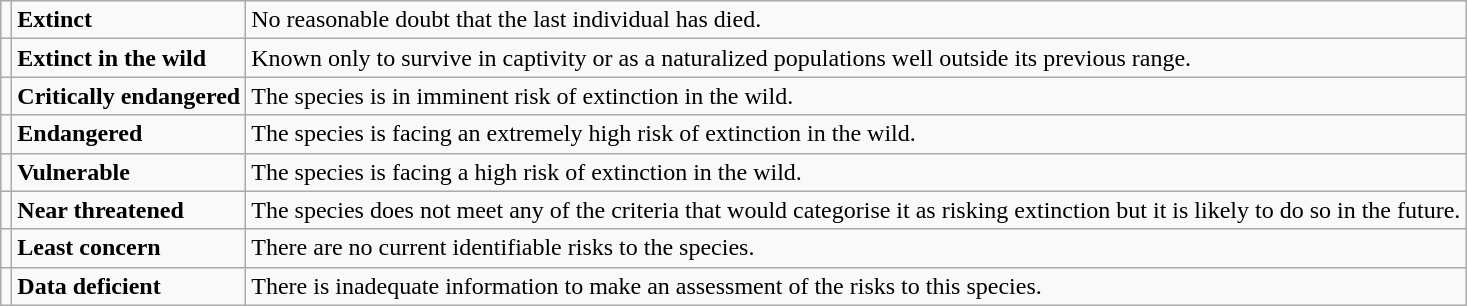<table class="wikitable" style="text-align:left">
<tr>
<td></td>
<td><strong>Extinct</strong></td>
<td>No reasonable doubt that the last individual has died.</td>
</tr>
<tr>
<td></td>
<td><strong>Extinct in the wild</strong></td>
<td>Known only to survive in captivity or as a naturalized populations well outside its previous range.</td>
</tr>
<tr>
<td></td>
<td><strong>Critically endangered</strong></td>
<td>The species is in imminent risk of extinction in the wild.</td>
</tr>
<tr>
<td></td>
<td><strong>Endangered</strong></td>
<td>The species is facing an extremely high risk of extinction in the wild.</td>
</tr>
<tr>
<td></td>
<td><strong>Vulnerable</strong></td>
<td>The species is facing a high risk of extinction in the wild.</td>
</tr>
<tr>
<td></td>
<td><strong>Near threatened</strong></td>
<td>The species does not meet any of the criteria that would categorise it as risking extinction but it is likely to do so in the future.</td>
</tr>
<tr>
<td></td>
<td><strong>Least concern</strong></td>
<td>There are no current identifiable risks to the species.</td>
</tr>
<tr>
<td></td>
<td><strong>Data deficient</strong></td>
<td>There is inadequate information to make an assessment of the risks to this species.</td>
</tr>
</table>
